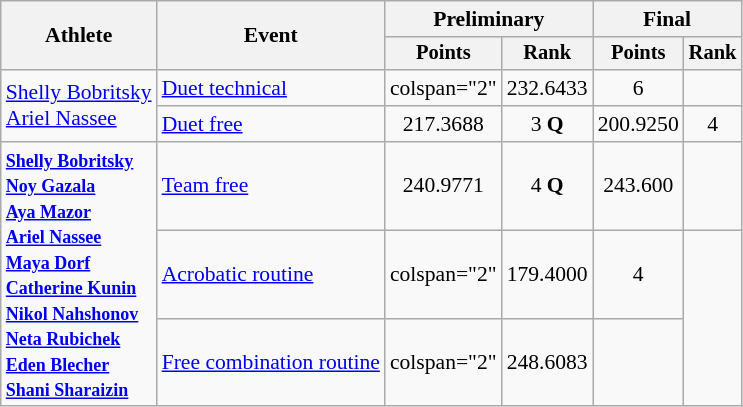<table class="wikitable" style="text-align:center; font-size:90%">
<tr>
<th rowspan=2>Athlete</th>
<th rowspan=2>Event</th>
<th colspan=2>Preliminary</th>
<th colspan="2">Final</th>
</tr>
<tr style="font-size:95%">
<th>Points</th>
<th>Rank</th>
<th>Points</th>
<th>Rank</th>
</tr>
<tr>
<td align=left rowspan=2><a href='#'>Shelly Bobritsky</a><br><a href='#'>Ariel Nassee</a></td>
<td align=left><a href='#'>Duet technical</a></td>
<td>colspan="2" </td>
<td>232.6433</td>
<td>6</td>
</tr>
<tr>
<td align=left><a href='#'>Duet free</a></td>
<td>217.3688</td>
<td>3 <strong>Q</strong></td>
<td>200.9250</td>
<td>4</td>
</tr>
<tr>
<td align=left rowspan=3><small><strong><a href='#'>Shelly Bobritsky</a><br><a href='#'>Noy Gazala</a><br><a href='#'>Aya Mazor</a><br><a href='#'>Ariel Nassee</a><br><a href='#'>Maya Dorf</a><br><a href='#'>Catherine Kunin</a><br><a href='#'>Nikol Nahshonov</a><br><a href='#'>Neta Rubichek</a><br><a href='#'>Eden Blecher</a><br><a href='#'>Shani Sharaizin</a></strong></small></td>
<td align=left><a href='#'>Team free</a></td>
<td>240.9771</td>
<td>4 <strong>Q</strong></td>
<td>243.600</td>
<td></td>
</tr>
<tr>
<td align=left><a href='#'>Acrobatic routine</a></td>
<td>colspan="2" </td>
<td>179.4000</td>
<td>4</td>
</tr>
<tr>
<td align=left><a href='#'>Free combination routine</a></td>
<td>colspan="2" </td>
<td>248.6083</td>
<td></td>
</tr>
</table>
